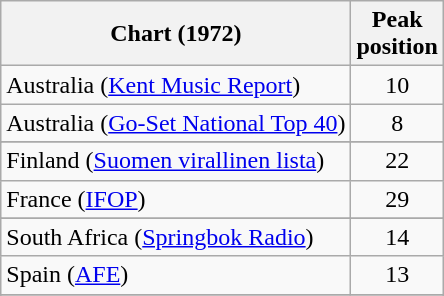<table class="wikitable sortable">
<tr>
<th>Chart (1972)</th>
<th>Peak<br>position</th>
</tr>
<tr>
<td>Australia (<a href='#'>Kent Music Report</a>)</td>
<td align="center">10</td>
</tr>
<tr>
<td>Australia (<a href='#'>Go-Set National Top 40</a>)</td>
<td align="center">8</td>
</tr>
<tr>
</tr>
<tr>
<td>Finland (<a href='#'>Suomen virallinen lista</a>)</td>
<td align="center">22</td>
</tr>
<tr>
<td>France (<a href='#'>IFOP</a>)</td>
<td align="center">29</td>
</tr>
<tr>
</tr>
<tr>
</tr>
<tr>
<td>South Africa (<a href='#'>Springbok Radio</a>)</td>
<td align="center">14</td>
</tr>
<tr>
<td>Spain (<a href='#'>AFE</a>)</td>
<td align="center">13</td>
</tr>
<tr>
</tr>
<tr>
</tr>
</table>
